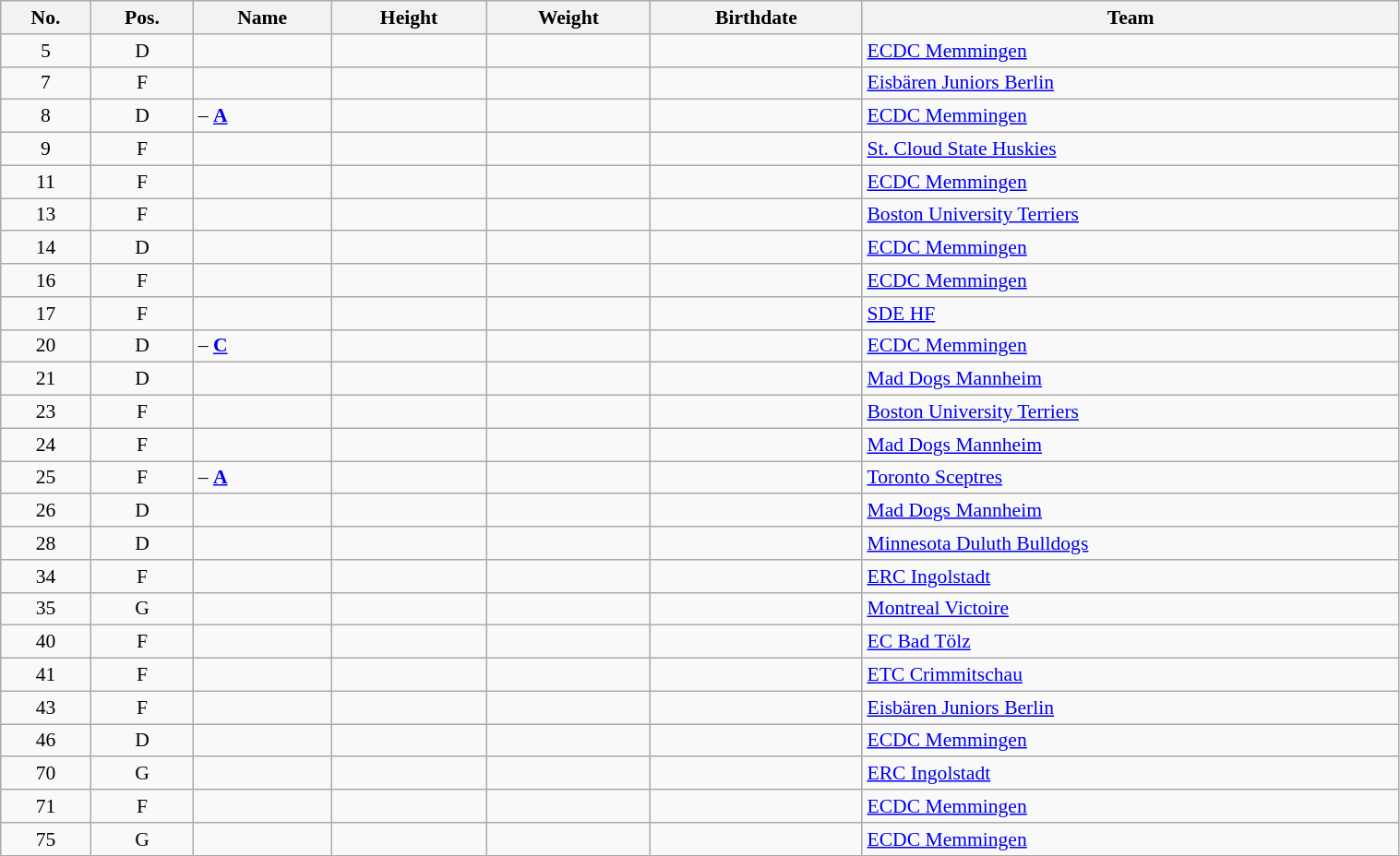<table width="80%" class="wikitable sortable" style="font-size: 90%; text-align: center;">
<tr>
<th>No.</th>
<th>Pos.</th>
<th>Name</th>
<th>Height</th>
<th>Weight</th>
<th>Birthdate</th>
<th>Team</th>
</tr>
<tr>
<td>5</td>
<td>D</td>
<td align=left></td>
<td></td>
<td></td>
<td></td>
<td align="left"> <a href='#'>ECDC Memmingen</a></td>
</tr>
<tr>
<td>7</td>
<td>F</td>
<td align=left></td>
<td></td>
<td></td>
<td></td>
<td align="left"> <a href='#'>Eisbären Juniors Berlin</a></td>
</tr>
<tr>
<td>8</td>
<td>D</td>
<td align=left> – <a href='#'><strong>A</strong></a></td>
<td></td>
<td></td>
<td></td>
<td align="left"> <a href='#'>ECDC Memmingen</a></td>
</tr>
<tr>
<td>9</td>
<td>F</td>
<td align=left></td>
<td></td>
<td></td>
<td></td>
<td align="left"> <a href='#'>St. Cloud State Huskies</a></td>
</tr>
<tr>
<td>11</td>
<td>F</td>
<td align=left></td>
<td></td>
<td></td>
<td></td>
<td align="left"> <a href='#'>ECDC Memmingen</a></td>
</tr>
<tr>
<td>13</td>
<td>F</td>
<td align=left></td>
<td></td>
<td></td>
<td></td>
<td align="left"> <a href='#'>Boston University Terriers</a></td>
</tr>
<tr>
<td>14</td>
<td>D</td>
<td align=left></td>
<td></td>
<td></td>
<td></td>
<td align="left"> <a href='#'>ECDC Memmingen</a></td>
</tr>
<tr>
<td>16</td>
<td>F</td>
<td align=left></td>
<td></td>
<td></td>
<td></td>
<td align="left"> <a href='#'>ECDC Memmingen</a></td>
</tr>
<tr>
<td>17</td>
<td>F</td>
<td align=left></td>
<td></td>
<td></td>
<td></td>
<td align="left"> <a href='#'>SDE HF</a></td>
</tr>
<tr>
<td>20</td>
<td>D</td>
<td align=left> – <a href='#'><strong>C</strong></a></td>
<td></td>
<td></td>
<td></td>
<td align="left"> <a href='#'>ECDC Memmingen</a></td>
</tr>
<tr>
<td>21</td>
<td>D</td>
<td align=left></td>
<td></td>
<td></td>
<td></td>
<td align="left"> <a href='#'>Mad Dogs Mannheim</a></td>
</tr>
<tr>
<td>23</td>
<td>F</td>
<td align=left></td>
<td></td>
<td></td>
<td></td>
<td align="left"> <a href='#'>Boston University Terriers</a></td>
</tr>
<tr>
<td>24</td>
<td>F</td>
<td align=left></td>
<td></td>
<td></td>
<td></td>
<td align="left"> <a href='#'>Mad Dogs Mannheim</a></td>
</tr>
<tr>
<td>25</td>
<td>F</td>
<td align=left> – <a href='#'><strong>A</strong></a></td>
<td></td>
<td></td>
<td></td>
<td align="left"> <a href='#'>Toronto Sceptres</a></td>
</tr>
<tr>
<td>26</td>
<td>D</td>
<td align=left></td>
<td></td>
<td></td>
<td></td>
<td align="left"> <a href='#'>Mad Dogs Mannheim</a></td>
</tr>
<tr>
<td>28</td>
<td>D</td>
<td align=left></td>
<td></td>
<td></td>
<td></td>
<td align="left"> <a href='#'>Minnesota Duluth Bulldogs</a></td>
</tr>
<tr>
<td>34</td>
<td>F</td>
<td align=left></td>
<td></td>
<td></td>
<td></td>
<td align="left"> <a href='#'>ERC Ingolstadt</a></td>
</tr>
<tr>
<td>35</td>
<td>G</td>
<td align=left></td>
<td></td>
<td></td>
<td></td>
<td align="left"> <a href='#'>Montreal Victoire</a></td>
</tr>
<tr>
<td>40</td>
<td>F</td>
<td align=left></td>
<td></td>
<td></td>
<td></td>
<td align="left"> <a href='#'>EC Bad Tölz</a></td>
</tr>
<tr>
<td>41</td>
<td>F</td>
<td align=left></td>
<td></td>
<td></td>
<td></td>
<td align="left"> <a href='#'>ETC Crimmitschau</a></td>
</tr>
<tr>
<td>43</td>
<td>F</td>
<td align=left></td>
<td></td>
<td></td>
<td></td>
<td align="left"> <a href='#'>Eisbären Juniors Berlin</a></td>
</tr>
<tr>
<td>46</td>
<td>D</td>
<td align=left></td>
<td></td>
<td></td>
<td></td>
<td align="left"> <a href='#'>ECDC Memmingen</a></td>
</tr>
<tr>
<td>70</td>
<td>G</td>
<td align=left></td>
<td></td>
<td></td>
<td></td>
<td align="left"> <a href='#'>ERC Ingolstadt</a></td>
</tr>
<tr>
<td>71</td>
<td>F</td>
<td align=left></td>
<td></td>
<td></td>
<td></td>
<td align="left"> <a href='#'>ECDC Memmingen</a></td>
</tr>
<tr>
<td>75</td>
<td>G</td>
<td align=left></td>
<td></td>
<td></td>
<td></td>
<td align="left"> <a href='#'>ECDC Memmingen</a></td>
</tr>
</table>
